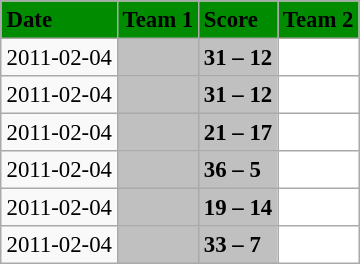<table class="wikitable" style="margin:0.5em auto; font-size:95%">
<tr bgcolor="#008B00">
<td><strong>Date</strong></td>
<td><strong>Team 1</strong></td>
<td><strong>Score</strong></td>
<td><strong>Team 2</strong></td>
</tr>
<tr>
<td>2011-02-04</td>
<td bgcolor="silver"><strong></strong></td>
<td bgcolor="silver"><strong>31 – 12</strong></td>
<td bgcolor="white"></td>
</tr>
<tr>
<td>2011-02-04</td>
<td bgcolor="silver"><strong></strong></td>
<td bgcolor="silver"><strong>31 – 12</strong></td>
<td bgcolor="white"></td>
</tr>
<tr>
<td>2011-02-04</td>
<td bgcolor="silver"><strong></strong></td>
<td bgcolor="silver"><strong>21 – 17</strong></td>
<td bgcolor="white"></td>
</tr>
<tr>
<td>2011-02-04</td>
<td bgcolor="silver"><strong></strong></td>
<td bgcolor="silver"><strong>36 – 5</strong></td>
<td bgcolor="white"></td>
</tr>
<tr>
<td>2011-02-04</td>
<td bgcolor="silver"><strong></strong></td>
<td bgcolor="silver"><strong>19 – 14</strong></td>
<td bgcolor="white"></td>
</tr>
<tr>
<td>2011-02-04</td>
<td bgcolor="silver"><strong></strong></td>
<td bgcolor="silver"><strong>33 – 7</strong></td>
<td bgcolor="white"></td>
</tr>
</table>
